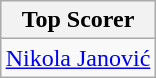<table class=wikitable style="text-align:left; margin:auto">
<tr>
<th>Top Scorer</th>
</tr>
<tr>
<td> <a href='#'>Nikola Janović</a></td>
</tr>
</table>
